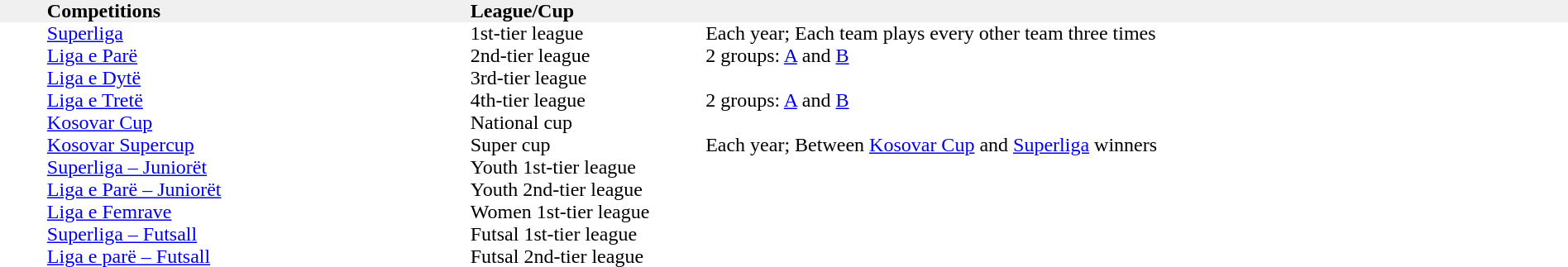<table width="100%" cellspacing="0" cellpadding="0">
<tr bgcolor="F0F0F0">
<th width="3%" align="left"></th>
<th width="27%" align="left">Competitions</th>
<th width="15%" align="left">League/Cup</th>
<th width="55%" align="left"></th>
</tr>
<tr>
<td></td>
<td><a href='#'>Superliga</a></td>
<td>1st-tier league</td>
<td>Each year; Each team plays every other team three times</td>
</tr>
<tr>
<td></td>
<td><a href='#'>Liga e Parë</a></td>
<td>2nd-tier league</td>
<td>2 groups: <a href='#'>A</a> and <a href='#'>B</a></td>
</tr>
<tr>
<td></td>
<td><a href='#'>Liga e Dytë</a></td>
<td>3rd-tier league</td>
<td> </td>
</tr>
<tr>
<td></td>
<td><a href='#'>Liga e Tretë</a></td>
<td>4th-tier league</td>
<td>2 groups: <a href='#'>A</a> and <a href='#'>B</a></td>
</tr>
<tr>
<td></td>
<td><a href='#'>Kosovar Cup</a></td>
<td>National cup</td>
<td> </td>
</tr>
<tr>
<td></td>
<td><a href='#'>Kosovar Supercup</a></td>
<td>Super cup</td>
<td>Each year; Between <a href='#'>Kosovar Cup</a> and <a href='#'>Superliga</a> winners</td>
</tr>
<tr>
<td></td>
<td><a href='#'>Superliga – Juniorët</a></td>
<td>Youth 1st-tier league</td>
<td> </td>
</tr>
<tr>
<td></td>
<td><a href='#'>Liga e Parë – Juniorët</a></td>
<td>Youth 2nd-tier league</td>
<td> </td>
</tr>
<tr>
<td></td>
<td><a href='#'>Liga e Femrave</a></td>
<td>Women 1st-tier league</td>
<td> </td>
</tr>
<tr>
<td></td>
<td><a href='#'>Superliga – Futsall</a></td>
<td>Futsal 1st-tier league</td>
<td> </td>
</tr>
<tr>
<td></td>
<td><a href='#'>Liga e parë – Futsall</a></td>
<td>Futsal 2nd-tier league</td>
<td> </td>
</tr>
</table>
